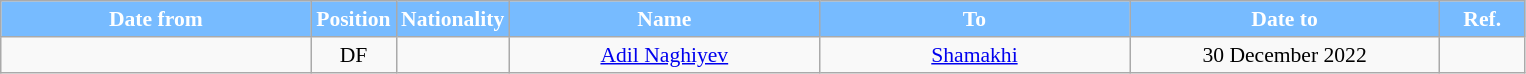<table class="wikitable" style="text-align:center; font-size:90%; ">
<tr>
<th style="background:#77BBFF; color:#FFFFFF; width:200px;">Date from</th>
<th style="background:#77BBFF; color:#FFFFFF; width:50px;">Position</th>
<th style="background:#77BBFF; color:#FFFFFF; width:50px;">Nationality</th>
<th style="background:#77BBFF; color:#FFFFFF; width:200px;">Name</th>
<th style="background:#77BBFF; color:#FFFFFF; width:200px;">To</th>
<th style="background:#77BBFF; color:#FFFFFF; width:200px;">Date to</th>
<th style="background:#77BBFF; color:#FFFFFF; width:50px;">Ref.</th>
</tr>
<tr>
<td></td>
<td>DF</td>
<td></td>
<td><a href='#'>Adil Naghiyev</a></td>
<td><a href='#'>Shamakhi</a></td>
<td>30 December 2022</td>
<td></td>
</tr>
</table>
